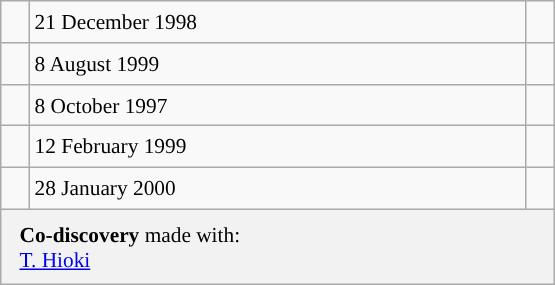<table class="wikitable" style="font-size: 89%; float: left; width: 26em; margin-right: 1em; height: 190px;">
<tr>
<td></td>
<td>21 December 1998</td>
<td></td>
</tr>
<tr>
<td></td>
<td>8 August 1999</td>
<td></td>
</tr>
<tr>
<td></td>
<td>8 October 1997</td>
<td></td>
</tr>
<tr>
<td></td>
<td>12 February 1999</td>
<td></td>
</tr>
<tr>
<td></td>
<td>28 January 2000</td>
<td></td>
</tr>
<tr>
<th colspan=3 style="font-weight: normal; text-align: left; padding: 4px 12px;"><strong>Co-discovery</strong> made with:<br> <a href='#'>T. Hioki</a></th>
</tr>
</table>
